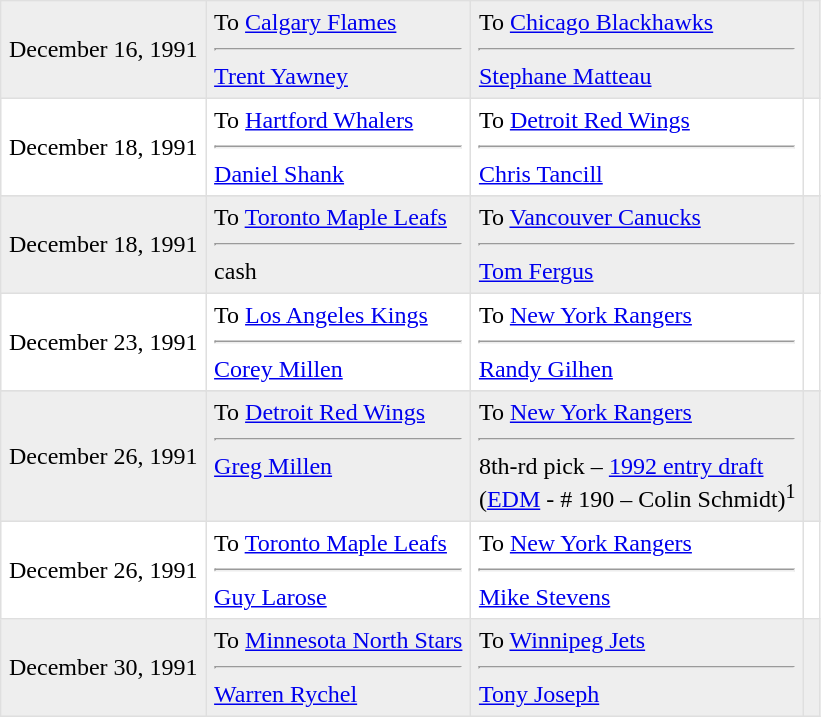<table border=1 style="border-collapse:collapse" bordercolor="#DFDFDF"  cellpadding="5">
<tr bgcolor="#eeeeee">
<td>December 16, 1991</td>
<td valign="top">To <a href='#'>Calgary Flames</a><hr><a href='#'>Trent Yawney</a></td>
<td valign="top">To <a href='#'>Chicago Blackhawks</a><hr><a href='#'>Stephane Matteau</a></td>
<td></td>
</tr>
<tr>
<td>December 18, 1991</td>
<td valign="top">To <a href='#'>Hartford Whalers</a><hr><a href='#'>Daniel Shank</a></td>
<td valign="top">To <a href='#'>Detroit Red Wings</a><hr><a href='#'>Chris Tancill</a></td>
<td></td>
</tr>
<tr>
</tr>
<tr bgcolor="#eeeeee">
<td>December 18, 1991</td>
<td valign="top">To <a href='#'>Toronto Maple Leafs</a><hr>cash</td>
<td valign="top">To <a href='#'>Vancouver Canucks</a><hr><a href='#'>Tom Fergus</a></td>
<td></td>
</tr>
<tr>
<td>December 23, 1991</td>
<td valign="top">To <a href='#'>Los Angeles Kings</a><hr><a href='#'>Corey Millen</a></td>
<td valign="top">To <a href='#'>New York Rangers</a><hr><a href='#'>Randy Gilhen</a></td>
<td></td>
</tr>
<tr>
</tr>
<tr bgcolor="#eeeeee">
<td>December 26, 1991</td>
<td valign="top">To <a href='#'>Detroit Red Wings</a><hr><a href='#'>Greg Millen</a></td>
<td valign="top">To <a href='#'>New York Rangers</a><hr>8th-rd pick – <a href='#'>1992 entry draft</a><br>(<a href='#'>EDM</a> - # 190 – Colin Schmidt)<sup>1</sup></td>
<td></td>
</tr>
<tr>
<td>December 26, 1991</td>
<td valign="top">To <a href='#'>Toronto Maple Leafs</a><hr><a href='#'>Guy Larose</a></td>
<td valign="top">To <a href='#'>New York Rangers</a><hr><a href='#'>Mike Stevens</a></td>
<td></td>
</tr>
<tr bgcolor="#eeeeee">
<td>December 30, 1991</td>
<td valign="top">To <a href='#'>Minnesota North Stars</a><hr><a href='#'>Warren Rychel</a></td>
<td valign="top">To <a href='#'>Winnipeg Jets</a><hr><a href='#'>Tony Joseph</a></td>
<td></td>
</tr>
</table>
